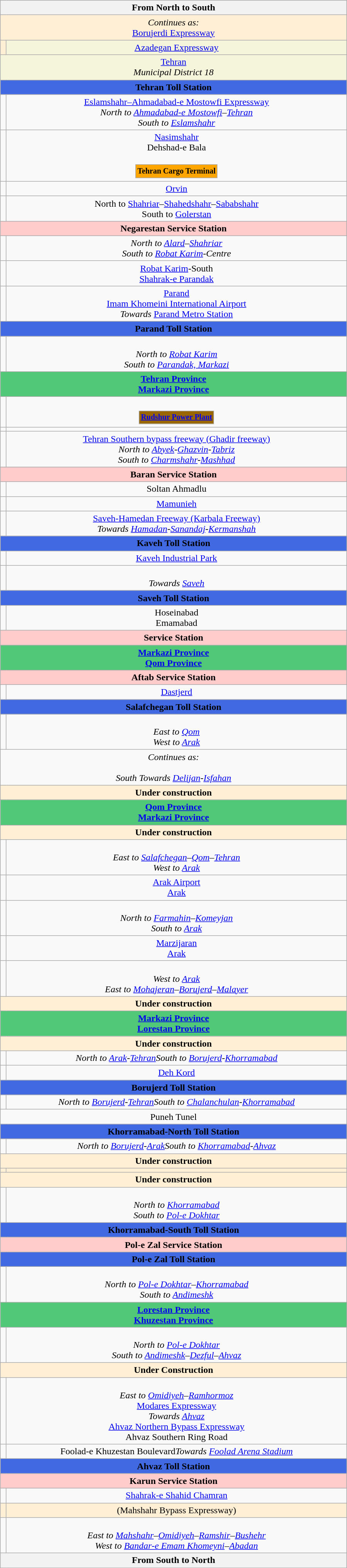<table class="wikitable" style="text-align:center" width="600px">
<tr>
<th text-align="center" colspan="3"> From North to South </th>
</tr>
<tr>
<td text-align="center" colspan="3" bgcolor="#FFEFD5"><em>Continues as:</em><br> <a href='#'>Borujerdi Expressway</a></td>
</tr>
<tr>
<td align="center" bgcolor="#FFEFD5"><br></td>
<td align="center" colspan="1" bgcolor="F5 F5 DC"> <a href='#'>Azadegan Expressway</a></td>
</tr>
<tr>
<td colspan="7" align="center" bgcolor="#F5 F5 DC">  <a href='#'>Tehran</a> <br><em>Municipal District 18</em></td>
</tr>
<tr>
<td colspan="7" align="center" bgcolor="#41 69 E1" color: #FFFFFF>  <strong>Tehran Toll Station</strong></td>
</tr>
<tr>
<td></td>
<td> <a href='#'>Eslamshahr–Ahmadabad-e Mostowfi Expressway</a><br><em>North to <a href='#'>Ahmadabad-e Mostowfi</a>–<a href='#'>Tehran</a></em><br><em>South to <a href='#'>Eslamshahr</a></em></td>
</tr>
<tr align="center">
<td></td>
<td> <a href='#'>Nasimshahr</a><br> Dehshad-e Bala<br><br><table border=0>
<tr size=40>
<td bgcolor="#FF A5 00" style="font-size: 10pt; color: "#000000"" align=center><strong>Tehran Cargo Terminal</strong></td>
</tr>
</table>
</td>
</tr>
<tr>
<td></td>
<td> <a href='#'>Orvin</a></td>
</tr>
<tr>
<td></td>
<td>North to  <a href='#'>Shahriar</a>–<a href='#'>Shahedshahr</a>–<a href='#'>Sababshahr</a><br>South to <a href='#'>Golerstan</a></td>
</tr>
<tr>
<td align="center" bgcolor="#FFCBCB" colspan="7">    <strong>Negarestan Service Station</strong></td>
</tr>
<tr>
<td></td>
<td><em>North to <a href='#'>Alard</a>–<a href='#'>Shahriar</a><br>South to  <a href='#'>Robat Karim</a>-Centre</em></td>
</tr>
<tr>
<td></td>
<td> <a href='#'>Robat Karim</a>-South<br> <a href='#'>Shahrak-e Parandak</a></td>
</tr>
<tr>
<td></td>
<td> <a href='#'>Parand</a><br> <a href='#'>Imam Khomeini International Airport</a><br><em>Towards </em>  <a href='#'>Parand Metro Station</a></td>
</tr>
<tr>
<td colspan="7" align="center" bgcolor="#41 69 E1" color: #FFFFFF>  <strong>Parand Toll Station</strong></td>
</tr>
<tr>
<td></td>
<td><br><em>North to <a href='#'>Robat Karim</a></em><br><em>South to <a href='#'>Parandak, Markazi</a></em></td>
</tr>
<tr>
<td colspan="7" align="center" bgcolor="#50 C8 78"> <strong><a href='#'>Tehran Province</a></strong> <br> <strong><a href='#'>Markazi Province</a></strong> </td>
</tr>
<tr align="center">
<td></td>
<td><br><table border=0>
<tr size=40>
<td bgcolor=#960 style="font-size: 10pt; color: white" align=center><strong><a href='#'><span>Rudshur Power Plant</span></a></strong></td>
</tr>
</table>
</td>
</tr>
<tr>
<td></td>
<td></td>
</tr>
<tr>
<td><br></td>
<td> <a href='#'>Tehran Southern bypass freeway (Ghadir freeway)</a><br><em>North to <a href='#'>Abyek</a>-<a href='#'>Ghazvin</a>-<a href='#'>Tabriz</a></em><br><em>South to <a href='#'>Charmshahr</a>-<a href='#'>Mashhad</a></em></td>
</tr>
<tr>
<td align="center" bgcolor="#FFCBCB" colspan="7">    <strong>Baran Service Station</strong></td>
</tr>
<tr>
<td></td>
<td> Soltan Ahmadlu</td>
</tr>
<tr>
<td></td>
<td> <a href='#'>Mamunieh</a></td>
</tr>
<tr>
<td><br></td>
<td> <a href='#'>Saveh-Hamedan Freeway (Karbala Freeway)</a><br><em>Towards <a href='#'>Hamadan</a>-<a href='#'>Sanandaj</a>-<a href='#'>Kermanshah</a></em></td>
</tr>
<tr>
<td colspan="7" align="center" bgcolor="#41 69 E1" color: #FFFFFF>  <strong>Kaveh Toll Station</strong></td>
</tr>
<tr>
<td></td>
<td><a href='#'>Kaveh Industrial Park</a></td>
</tr>
<tr>
<td></td>
<td><br><em>Towards <a href='#'>Saveh</a></em></td>
</tr>
<tr>
<td colspan="7" align="center" bgcolor="#41 69 E1" color: #FFFFFF> <strong>Saveh Toll Station</strong></td>
</tr>
<tr>
<td></td>
<td> Hoseinabad<br> Emamabad</td>
</tr>
<tr>
<td align="center" bgcolor="#FFCBCB" colspan="7">    <strong>Service Station</strong></td>
</tr>
<tr>
<td colspan="7" align="center" bgcolor="#50 C8 78"> <strong><a href='#'>Markazi Province</a></strong> <br> <strong><a href='#'>Qom Province</a></strong> </td>
</tr>
<tr>
<td align="center" bgcolor="#FFCBCB" colspan="7">    <strong>Aftab Service Station</strong></td>
</tr>
<tr>
<td></td>
<td> <a href='#'>Dastjerd</a></td>
</tr>
<tr>
<td colspan="7" align="center" bgcolor="#41 69 E1" color: #FFFFFF> <strong>Salafchegan Toll Station</strong></td>
</tr>
<tr>
<td></td>
<td><br><em>East to <a href='#'>Qom</a></em><br><em>West to <a href='#'>Arak</a></em></td>
</tr>
<tr>
<td colspan="7" align="center"><em>Continues as:</em><br><br><em>South Towards <a href='#'>Delijan</a>-<a href='#'>Isfahan</a></em></td>
</tr>
<tr>
<td text-align="center" colspan="3" bgcolor="#FFEFD5"> <strong>Under construction</strong> </td>
</tr>
<tr>
<td colspan="7" align="center" bgcolor="#50 C8 78"> <strong><a href='#'>Qom Province</a></strong> <br> <strong><a href='#'>Markazi Province</a></strong> </td>
</tr>
<tr>
<td text-align="center" colspan="3" bgcolor="#FFEFD5">  <strong>Under construction</strong>  </td>
</tr>
<tr>
<td></td>
<td><br><em>East to <a href='#'>Salafchegan</a>–<a href='#'>Qom</a>–<a href='#'>Tehran</a></em><br><em>West to <a href='#'>Arak</a></em></td>
</tr>
<tr>
<td></td>
<td> <a href='#'>Arak Airport</a><br> <a href='#'>Arak</a></td>
</tr>
<tr>
<td></td>
<td><br><em>North to <a href='#'>Farmahin</a>–<a href='#'>Komeyjan</a></em><br><em>South to <a href='#'>Arak</a></em></td>
</tr>
<tr>
<td></td>
<td> <a href='#'>Marzijaran</a><br> <a href='#'>Arak</a></td>
</tr>
<tr>
<td></td>
<td><br><em>West to <a href='#'>Arak</a></em><br><em>East to <a href='#'>Mohajeran</a>–<a href='#'>Borujerd</a>–<a href='#'>Malayer</a></em></td>
</tr>
<tr>
<td text-align="center" colspan="3" bgcolor="#FFEFD5">  <strong>Under construction</strong>  </td>
</tr>
<tr>
<td colspan="7" align="center" bgcolor="#50 C8 78"> <strong><a href='#'>Markazi Province</a></strong> <br> <strong><a href='#'>Lorestan Province</a></strong> </td>
</tr>
<tr>
<td text-align="center" colspan="3" bgcolor="#FFEFD5">  <strong>Under construction</strong>  </td>
</tr>
<tr>
<td></td>
<td><em>North to <a href='#'>Arak</a>-<a href='#'>Tehran</a></em><em>South to <a href='#'>Borujerd</a>-<a href='#'>Khorramabad</a></em></td>
</tr>
<tr>
<td style="text-align:center; background:F5 F5 DC;"></td>
<td style="text-align:center; background:F5 F5 DC;"> <a href='#'>Deh Kord</a></td>
</tr>
<tr>
<td colspan="7" align="center" bgcolor="#41 69 E1" color: #FFFFFF>  <strong>Borujerd Toll Station</strong></td>
</tr>
<tr>
<td></td>
<td><em>North to <a href='#'>Borujerd</a>-<a href='#'>Tehran</a></em><em>South to <a href='#'>Chalanchulan</a>-<a href='#'>Khorramabad</a></em></td>
</tr>
<tr>
<td text-align="center" colspan="3"> Puneh Tunel</td>
</tr>
<tr>
<td colspan="7" align="center" bgcolor="#41 69 E1" color: #FFFFFF> <strong>Khorramabad-North Toll Station</strong></td>
</tr>
<tr>
<td></td>
<td><em>North to <a href='#'>Borujerd</a>-<a href='#'>Arak</a></em><em>South to <a href='#'>Khorramabad</a>-<a href='#'>Ahvaz</a></em></td>
</tr>
<tr>
<td text-align="center" colspan="3" bgcolor="#FFEFD5"> <strong>Under construction</strong> </td>
</tr>
<tr bgcolor="#FFEFD5">
<td></td>
<td></td>
</tr>
<tr>
<td text-align="center" colspan="3" bgcolor="#FFEFD5">  <strong>Under construction</strong>  </td>
</tr>
<tr>
<td><br></td>
<td><br><em>North to <a href='#'>Khorramabad</a></em><br><em>South to <a href='#'>Pol-e Dokhtar</a></em></td>
</tr>
<tr>
<td colspan="7" align="center" bgcolor="#41 69 E1" color: #FFFFFF> <strong>Khorramabad-South Toll Station</strong></td>
</tr>
<tr>
<td align="center" bgcolor="#FFCBCB" colspan="7">    <strong>Pol-e Zal Service Station</strong></td>
</tr>
<tr>
<td colspan="7" align="center" bgcolor="#41 69 E1" color: #FFFFFF> <strong>Pol-e Zal Toll Station</strong></td>
</tr>
<tr>
<td></td>
<td><br><em>North to <a href='#'>Pol-e Dokhtar</a>–<a href='#'>Khorramabad</a></em><br><em>South to <a href='#'>Andimeshk</a></em></td>
</tr>
<tr>
<td colspan="7" align="center" bgcolor="#50 C8 78"> <strong><a href='#'>Lorestan Province</a></strong> <br> <strong><a href='#'>Khuzestan Province</a></strong> </td>
</tr>
<tr>
<td><br></td>
<td><br><em>North to <a href='#'>Pol-e Dokhtar</a></em><br><em>South to <a href='#'>Andimeshk</a>–<a href='#'>Dezful</a>–<a href='#'>Ahvaz</a></em></td>
</tr>
<tr>
<td text-align="center" colspan="3" bgcolor="#FFEFD5"> <strong>Under Construction</strong> </td>
</tr>
<tr>
<td><br></td>
<td><br><em>East to <a href='#'>Omidiyeh</a>–<a href='#'>Ramhormoz</a></em><br> <a href='#'>Modares Expressway</a><br><em>Towards <a href='#'>Ahvaz</a></em><br> <a href='#'>Ahvaz Northern Bypass Expressway</a><br>Ahvaz Southern Ring Road</td>
</tr>
<tr>
<td style="text-align:center; background:F5 F5 DC;"></td>
<td style="text-align:center; background:F5 F5 DC;"> Foolad-e Khuzestan Boulevard<em>Towards <a href='#'>Foolad Arena Stadium</a></em></td>
</tr>
<tr>
<td colspan="7" align="center" bgcolor="#41 69 E1" color: #FFFFFF>  <strong>Ahvaz Toll Station</strong></td>
</tr>
<tr>
<td align="center" bgcolor="#FFCBCB" colspan="7">    <strong>Karun Service Station</strong></td>
</tr>
<tr>
<td></td>
<td> <a href='#'>Shahrak-e Shahid Chamran</a></td>
</tr>
<tr bgcolor="#FFEFD5">
<td><br></td>
<td>  (Mahshahr Bypass Expressway)</td>
</tr>
<tr>
<td><br></td>
<td><br><em>East to <a href='#'>Mahshahr</a>–<a href='#'>Omidiyeh</a>–<a href='#'>Ramshir</a>–<a href='#'>Bushehr</a></em><br><em>West to <a href='#'>Bandar-e Emam Khomeyni</a>–<a href='#'>Abadan</a></em></td>
</tr>
<tr>
<th text-align="center" colspan="3"> From South to North </th>
</tr>
</table>
